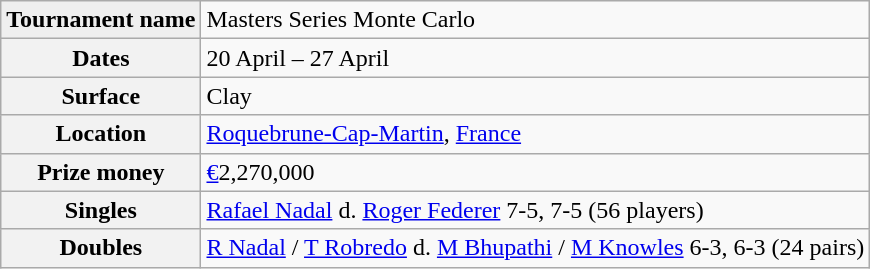<table class="wikitable">
<tr>
<td bgcolor="#EFEFEF"><strong>Tournament name</strong></td>
<td>Masters Series Monte Carlo</td>
</tr>
<tr>
<th>Dates</th>
<td>20 April – 27 April</td>
</tr>
<tr>
<th>Surface</th>
<td>Clay</td>
</tr>
<tr>
<th>Location</th>
<td><a href='#'>Roquebrune-Cap-Martin</a>, <a href='#'>France</a></td>
</tr>
<tr>
<th>Prize money</th>
<td><a href='#'>€</a>2,270,000</td>
</tr>
<tr>
<th>Singles</th>
<td><a href='#'>Rafael Nadal</a> d. <a href='#'>Roger Federer</a> 7-5, 7-5 (56 players)</td>
</tr>
<tr>
<th>Doubles</th>
<td><a href='#'>R Nadal</a> / <a href='#'>T Robredo</a> d. <a href='#'>M Bhupathi</a> / <a href='#'>M Knowles</a> 6-3, 6-3  (24 pairs)</td>
</tr>
</table>
